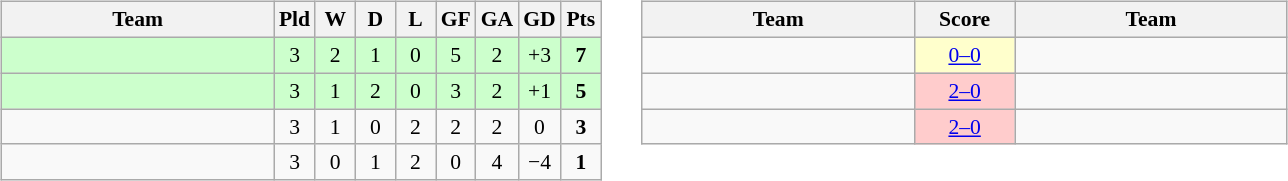<table>
<tr>
<td valign="top"><br><table class="wikitable" style="text-align:center; font-size:90%;">
<tr>
<th width=175>Team</th>
<th style="width:20px;" abbr="Played">Pld</th>
<th style="width:20px;" abbr="Won">W</th>
<th style="width:20px;" abbr="Drawn">D</th>
<th style="width:20px;" abbr="Lost">L</th>
<th style="width:20px;" abbr="Goals for">GF</th>
<th style="width:20px;" abbr="Goals against">GA</th>
<th style="width:20px;" abbr="Goal difference">GD</th>
<th style="width:20px;" abbr="Points">Pts</th>
</tr>
<tr style="background:#cfc;">
<td align=left></td>
<td>3</td>
<td>2</td>
<td>1</td>
<td>0</td>
<td>5</td>
<td>2</td>
<td>+3</td>
<td><strong>7</strong></td>
</tr>
<tr style="background:#cfc;">
<td align=left></td>
<td>3</td>
<td>1</td>
<td>2</td>
<td>0</td>
<td>3</td>
<td>2</td>
<td>+1</td>
<td><strong>5</strong></td>
</tr>
<tr>
<td align=left></td>
<td>3</td>
<td>1</td>
<td>0</td>
<td>2</td>
<td>2</td>
<td>2</td>
<td>0</td>
<td><strong>3</strong></td>
</tr>
<tr>
<td align=left></td>
<td>3</td>
<td>0</td>
<td>1</td>
<td>2</td>
<td>0</td>
<td>4</td>
<td>−4</td>
<td><strong>1</strong></td>
</tr>
</table>
</td>
<td valign="top"></td>
<td valign="top"></td>
<td valign="top"><br><table class="wikitable" style="font-size:90%;">
<tr>
<th style="width:175px;">Team</th>
<th style="width:60px;">  Score  </th>
<th style="width:175px;">Team</th>
</tr>
<tr>
<td align="right"></td>
<td style="background:#ffc; text-align:center;"><a href='#'>0–0</a></td>
<td></td>
</tr>
<tr>
<td align="right"></td>
<td style="background:#fcc; text-align:center;"><a href='#'>2–0</a></td>
<td></td>
</tr>
<tr>
<td align="right"></td>
<td style="background:#fcc; text-align:center;"><a href='#'>2–0</a></td>
<td></td>
</tr>
</table>
</td>
</tr>
</table>
